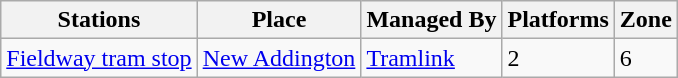<table class="wikitable">
<tr>
<th>Stations</th>
<th>Place</th>
<th>Managed By</th>
<th>Platforms</th>
<th>Zone</th>
</tr>
<tr>
<td><a href='#'>Fieldway tram stop</a></td>
<td><a href='#'>New Addington</a></td>
<td><a href='#'>Tramlink</a></td>
<td>2</td>
<td>6</td>
</tr>
</table>
